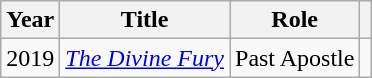<table class="wikitable plainrowheaders">
<tr>
<th scope="col">Year</th>
<th scope="col">Title</th>
<th scope="col">Role</th>
<th scope="col"></th>
</tr>
<tr>
<td>2019</td>
<td><em><a href='#'>The Divine Fury</a></em></td>
<td>Past Apostle</td>
<td></td>
</tr>
</table>
